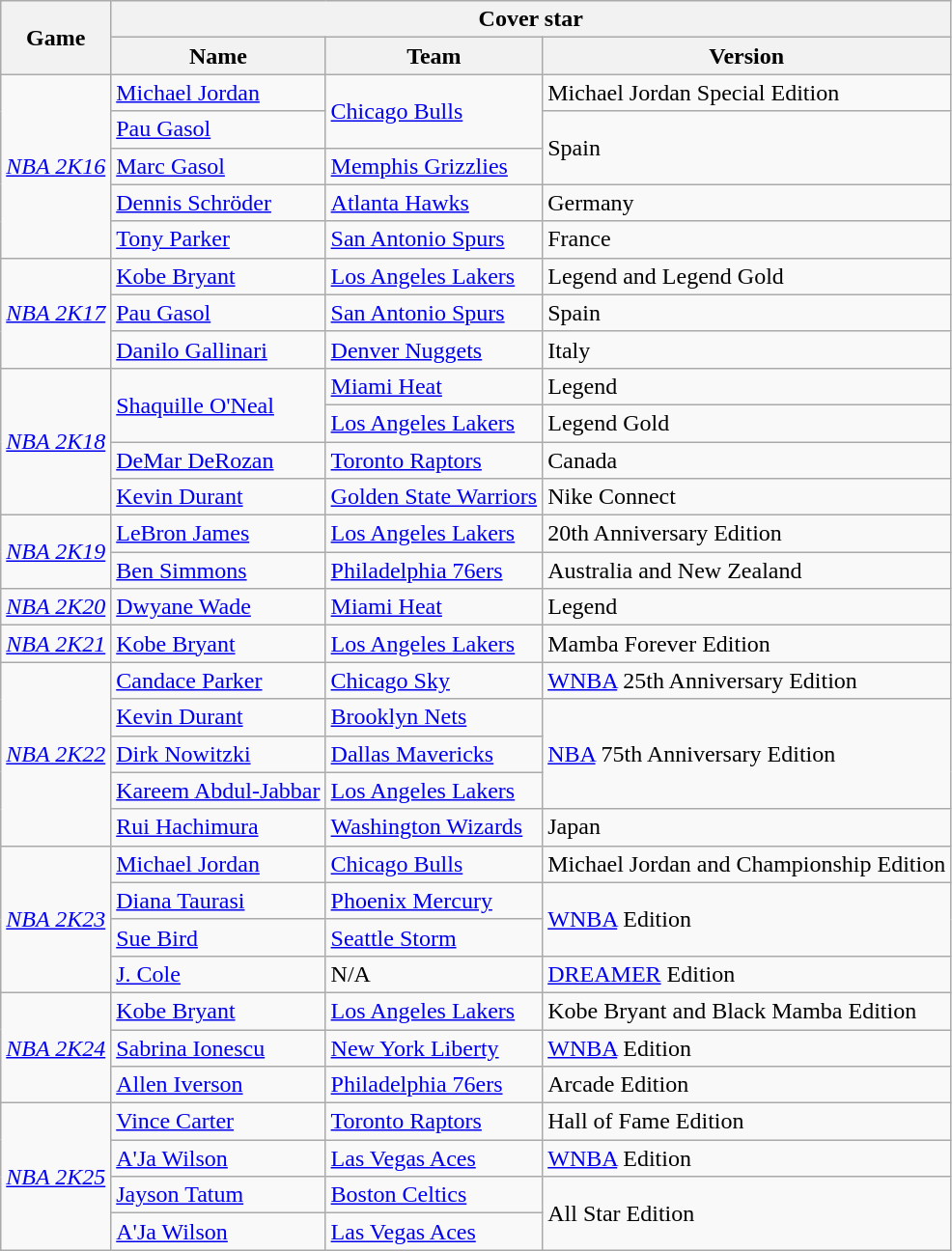<table class="wikitable">
<tr>
<th scope=col rowspan=2>Game</th>
<th scope=col colspan=3>Cover star</th>
</tr>
<tr>
<th scope=col>Name</th>
<th scope=col>Team</th>
<th scope=col>Version</th>
</tr>
<tr>
<td rowspan="5"><em><a href='#'>NBA 2K16</a></em></td>
<td><a href='#'>Michael Jordan</a></td>
<td rowspan="2"><a href='#'>Chicago Bulls</a></td>
<td>Michael Jordan Special Edition</td>
</tr>
<tr>
<td><a href='#'>Pau Gasol</a></td>
<td rowspan="2">Spain</td>
</tr>
<tr>
<td><a href='#'>Marc Gasol</a></td>
<td><a href='#'>Memphis Grizzlies</a></td>
</tr>
<tr>
<td><a href='#'>Dennis Schröder</a></td>
<td><a href='#'>Atlanta Hawks</a></td>
<td>Germany</td>
</tr>
<tr>
<td><a href='#'>Tony Parker</a></td>
<td><a href='#'>San Antonio Spurs</a></td>
<td>France</td>
</tr>
<tr>
<td rowspan="3"><em><a href='#'>NBA 2K17</a></em></td>
<td><a href='#'>Kobe Bryant</a></td>
<td><a href='#'>Los Angeles Lakers</a></td>
<td>Legend and Legend Gold</td>
</tr>
<tr>
<td><a href='#'>Pau Gasol</a></td>
<td><a href='#'>San Antonio Spurs</a></td>
<td>Spain</td>
</tr>
<tr>
<td><a href='#'>Danilo Gallinari</a></td>
<td><a href='#'>Denver Nuggets</a></td>
<td>Italy</td>
</tr>
<tr>
<td rowspan="4"><em><a href='#'>NBA 2K18</a></em></td>
<td rowspan="2"><a href='#'>Shaquille O'Neal</a></td>
<td><a href='#'>Miami Heat</a></td>
<td>Legend</td>
</tr>
<tr>
<td><a href='#'>Los Angeles Lakers</a></td>
<td>Legend Gold</td>
</tr>
<tr>
<td><a href='#'>DeMar DeRozan</a></td>
<td><a href='#'>Toronto Raptors</a></td>
<td>Canada</td>
</tr>
<tr>
<td><a href='#'>Kevin Durant</a></td>
<td><a href='#'>Golden State Warriors</a></td>
<td>Nike Connect</td>
</tr>
<tr>
<td rowspan="2"><em><a href='#'>NBA 2K19</a></em></td>
<td><a href='#'>LeBron James</a></td>
<td><a href='#'>Los Angeles Lakers</a></td>
<td>20th Anniversary Edition</td>
</tr>
<tr>
<td><a href='#'>Ben Simmons</a></td>
<td><a href='#'>Philadelphia 76ers</a></td>
<td>Australia and New Zealand</td>
</tr>
<tr>
<td><em><a href='#'>NBA 2K20</a></em></td>
<td><a href='#'>Dwyane Wade</a></td>
<td><a href='#'>Miami Heat</a></td>
<td>Legend</td>
</tr>
<tr>
<td><em><a href='#'>NBA 2K21</a></em></td>
<td><a href='#'>Kobe Bryant</a></td>
<td><a href='#'>Los Angeles Lakers</a></td>
<td>Mamba Forever Edition</td>
</tr>
<tr>
<td rowspan="5"><em><a href='#'>NBA 2K22</a></em></td>
<td><a href='#'>Candace Parker</a></td>
<td><a href='#'>Chicago Sky</a></td>
<td><a href='#'>WNBA</a> 25th Anniversary Edition</td>
</tr>
<tr>
<td><a href='#'>Kevin Durant</a></td>
<td><a href='#'>Brooklyn Nets</a></td>
<td rowspan="3"><a href='#'>NBA</a> 75th Anniversary Edition</td>
</tr>
<tr>
<td><a href='#'>Dirk Nowitzki</a></td>
<td><a href='#'>Dallas Mavericks</a></td>
</tr>
<tr>
<td><a href='#'>Kareem Abdul-Jabbar</a></td>
<td><a href='#'>Los Angeles Lakers</a></td>
</tr>
<tr>
<td><a href='#'>Rui Hachimura</a></td>
<td><a href='#'>Washington Wizards</a></td>
<td>Japan</td>
</tr>
<tr>
<td rowspan="4"><em><a href='#'>NBA 2K23</a></em></td>
<td><a href='#'>Michael Jordan</a></td>
<td><a href='#'>Chicago Bulls</a></td>
<td>Michael Jordan and Championship Edition</td>
</tr>
<tr>
<td><a href='#'>Diana Taurasi</a></td>
<td><a href='#'>Phoenix Mercury</a></td>
<td rowspan="2"><a href='#'>WNBA</a> Edition</td>
</tr>
<tr>
<td><a href='#'>Sue Bird</a></td>
<td><a href='#'>Seattle Storm</a></td>
</tr>
<tr>
<td><a href='#'>J. Cole</a></td>
<td>N/A</td>
<td><a href='#'>DREAMER</a> Edition</td>
</tr>
<tr>
<td rowspan="3"><em><a href='#'>NBA 2K24</a></em></td>
<td><a href='#'>Kobe Bryant</a></td>
<td><a href='#'>Los Angeles Lakers</a></td>
<td>Kobe Bryant and Black Mamba Edition</td>
</tr>
<tr>
<td><a href='#'>Sabrina Ionescu</a></td>
<td><a href='#'>New York Liberty</a></td>
<td><a href='#'>WNBA</a> Edition</td>
</tr>
<tr>
<td><a href='#'>Allen Iverson</a></td>
<td><a href='#'>Philadelphia 76ers</a></td>
<td>Arcade Edition</td>
</tr>
<tr>
<td rowspan="4"><em><a href='#'>NBA 2K25</a></em></td>
<td><a href='#'>Vince Carter</a></td>
<td><a href='#'>Toronto Raptors</a></td>
<td>Hall of Fame Edition</td>
</tr>
<tr>
<td><a href='#'>A'Ja Wilson</a></td>
<td><a href='#'>Las Vegas Aces</a></td>
<td><a href='#'>WNBA</a> Edition</td>
</tr>
<tr>
<td><a href='#'>Jayson Tatum</a></td>
<td><a href='#'>Boston Celtics</a></td>
<td rowspan="2">All Star Edition</td>
</tr>
<tr>
<td><a href='#'>A'Ja Wilson</a></td>
<td><a href='#'>Las Vegas Aces</a></td>
</tr>
</table>
